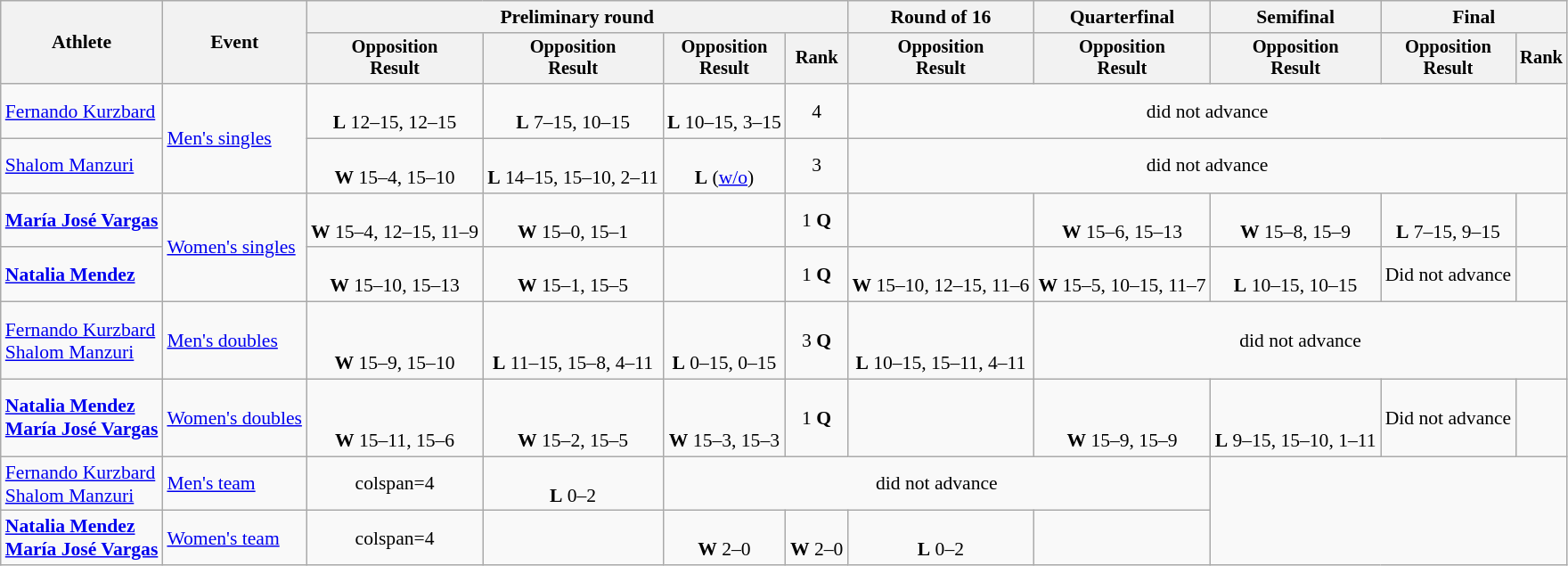<table class="wikitable" style="font-size:90%;text-align:center">
<tr>
<th rowspan=2>Athlete</th>
<th rowspan=2>Event</th>
<th colspan=4>Preliminary round</th>
<th>Round of 16</th>
<th>Quarterfinal</th>
<th>Semifinal</th>
<th colspan=2>Final</th>
</tr>
<tr style=font-size:95%>
<th>Opposition<br>Result</th>
<th>Opposition<br>Result</th>
<th>Opposition<br>Result</th>
<th>Rank</th>
<th>Opposition<br>Result</th>
<th>Opposition<br>Result</th>
<th>Opposition<br>Result</th>
<th>Opposition<br>Result</th>
<th>Rank</th>
</tr>
<tr>
<td style="text-align:left"><a href='#'>Fernando Kurzbard</a></td>
<td style="text-align:left" rowspan=2><a href='#'>Men's singles</a></td>
<td><br><strong>L</strong> 12–15, 12–15</td>
<td><br><strong>L</strong> 7–15, 10–15</td>
<td><br><strong>L</strong> 10–15, 3–15</td>
<td>4</td>
<td colspan=5>did not advance</td>
</tr>
<tr>
<td style="text-align:left"><a href='#'>Shalom Manzuri</a></td>
<td><br><strong>W</strong> 15–4, 15–10</td>
<td><br><strong>L</strong> 14–15, 15–10, 2–11</td>
<td><br><strong>L</strong> (<a href='#'>w/o</a>)</td>
<td>3</td>
<td colspan=5>did not advance</td>
</tr>
<tr>
<td style="text-align:left"><strong><a href='#'>María José Vargas</a></strong></td>
<td style="text-align:left" rowspan=2><a href='#'>Women's singles</a></td>
<td><br><strong>W</strong> 15–4, 12–15, 11–9</td>
<td><br><strong>W</strong> 15–0, 15–1</td>
<td></td>
<td>1 <strong>Q</strong></td>
<td></td>
<td><br><strong>W</strong> 15–6, 15–13</td>
<td><br><strong>W</strong> 15–8, 15–9</td>
<td><br><strong>L</strong> 7–15, 9–15</td>
<td></td>
</tr>
<tr>
<td style="text-align:left"><strong><a href='#'>Natalia Mendez</a></strong></td>
<td><br><strong>W</strong> 15–10, 15–13</td>
<td><br><strong>W</strong> 15–1, 15–5</td>
<td></td>
<td>1 <strong>Q</strong></td>
<td><br><strong>W</strong> 15–10, 12–15, 11–6</td>
<td><br><strong>W</strong> 15–5, 10–15, 11–7</td>
<td><br><strong>L</strong> 10–15, 10–15</td>
<td>Did not advance</td>
<td></td>
</tr>
<tr>
<td style="text-align:left"><a href='#'>Fernando Kurzbard</a><br><a href='#'>Shalom Manzuri</a></td>
<td style="text-align:left"><a href='#'>Men's doubles</a></td>
<td><br><br><strong>W</strong> 15–9, 15–10</td>
<td><br><br><strong>L</strong> 11–15, 15–8, 4–11</td>
<td><br><br><strong>L</strong> 0–15, 0–15</td>
<td>3 <strong>Q</strong></td>
<td><br><br><strong>L</strong> 10–15, 15–11, 4–11</td>
<td colspan=4>did not advance</td>
</tr>
<tr>
<td style="text-align:left"><strong><a href='#'>Natalia Mendez</a><br><a href='#'>María José Vargas</a></strong></td>
<td style="text-align:left"><a href='#'>Women's doubles</a></td>
<td><br><br><strong>W</strong> 15–11, 15–6</td>
<td><br><br><strong>W</strong> 15–2, 15–5</td>
<td><br><br><strong>W</strong> 15–3, 15–3</td>
<td>1 <strong>Q</strong></td>
<td></td>
<td><br><br><strong>W</strong> 15–9, 15–9</td>
<td><br><br><strong>L</strong> 9–15, 15–10, 1–11</td>
<td>Did not advance</td>
<td></td>
</tr>
<tr>
<td style="text-align:left"><a href='#'>Fernando Kurzbard</a><br><a href='#'>Shalom Manzuri</a></td>
<td style="text-align:left"><a href='#'>Men's team</a></td>
<td>colspan=4 </td>
<td><br><strong>L</strong> 0–2</td>
<td colspan=4>did not advance</td>
</tr>
<tr>
<td style="text-align:left"><strong><a href='#'>Natalia Mendez</a><br><a href='#'>María José Vargas</a></strong></td>
<td style="text-align:left"><a href='#'>Women's team</a></td>
<td>colspan=4 </td>
<td></td>
<td><br><strong>W</strong> 2–0</td>
<td><br><strong>W</strong> 2–0</td>
<td><br><strong>L</strong> 0–2</td>
<td></td>
</tr>
</table>
